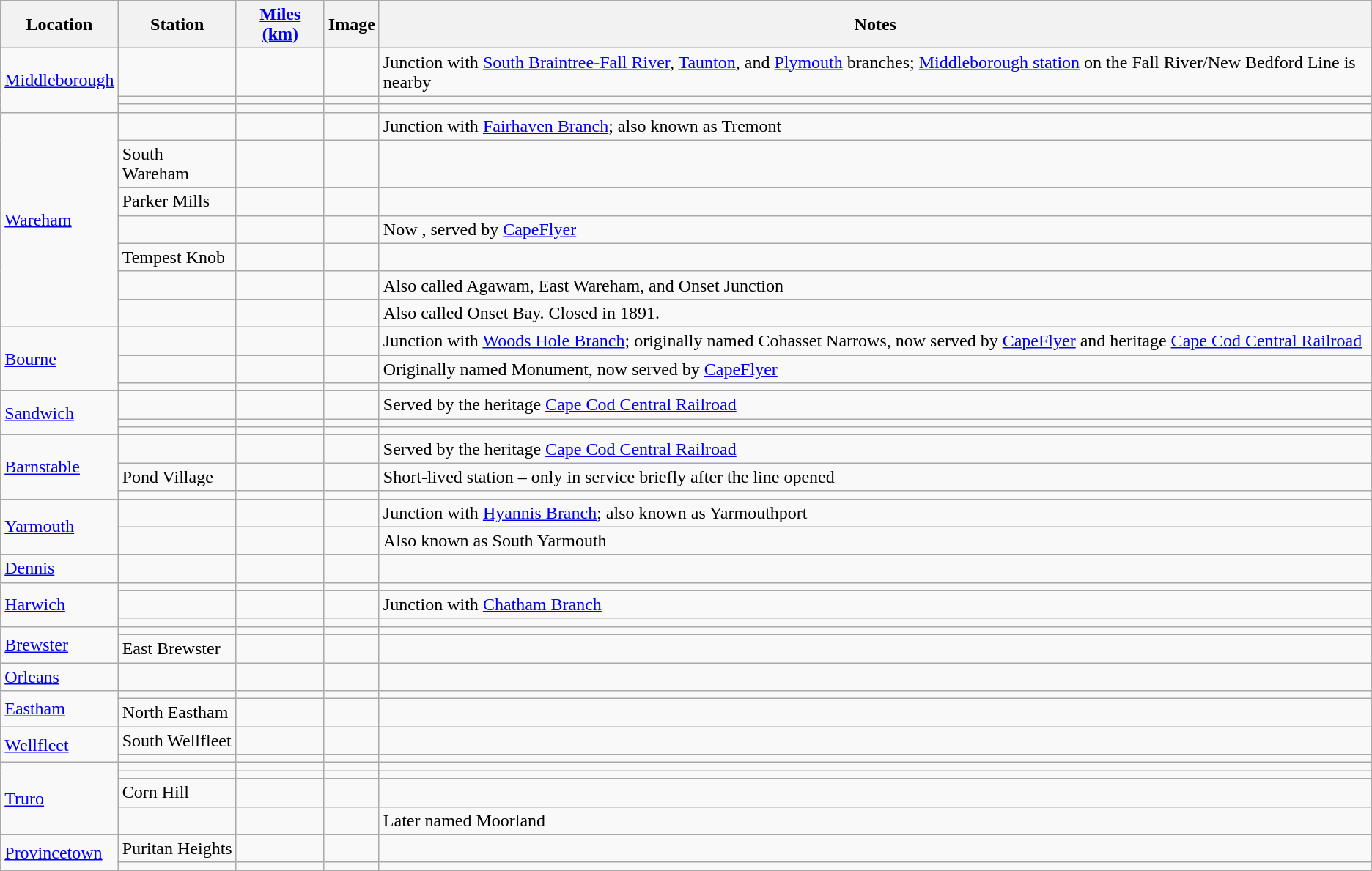<table class="wikitable">
<tr>
<th>Location</th>
<th>Station</th>
<th><a href='#'>Miles (km)</a></th>
<th>Image</th>
<th>Notes</th>
</tr>
<tr>
<td rowspan=3><a href='#'>Middleborough</a></td>
<td></td>
<td></td>
<td></td>
<td>Junction with <a href='#'>South Braintree-Fall River</a>, <a href='#'>Taunton</a>, and <a href='#'>Plymouth</a> branches; <a href='#'>Middleborough station</a> on the Fall River/New Bedford Line is nearby</td>
</tr>
<tr>
<td></td>
<td></td>
<td></td>
<td></td>
</tr>
<tr>
<td></td>
<td></td>
<td></td>
<td></td>
</tr>
<tr>
<td rowspan=7><a href='#'>Wareham</a></td>
<td></td>
<td></td>
<td></td>
<td>Junction with <a href='#'>Fairhaven Branch</a>; also known as Tremont</td>
</tr>
<tr>
<td>South Wareham</td>
<td></td>
<td></td>
<td></td>
</tr>
<tr>
<td>Parker Mills</td>
<td></td>
<td></td>
<td></td>
</tr>
<tr>
<td></td>
<td></td>
<td></td>
<td>Now , served by <a href='#'>CapeFlyer</a></td>
</tr>
<tr>
<td>Tempest Knob</td>
<td></td>
<td></td>
<td></td>
</tr>
<tr>
<td></td>
<td></td>
<td></td>
<td>Also called Agawam, East Wareham, and Onset Junction</td>
</tr>
<tr>
<td></td>
<td></td>
<td></td>
<td>Also called Onset Bay. Closed in 1891.</td>
</tr>
<tr>
<td rowspan=3><a href='#'>Bourne</a></td>
<td></td>
<td></td>
<td></td>
<td>Junction with <a href='#'>Woods Hole Branch</a>; originally named Cohasset Narrows, now served by <a href='#'>CapeFlyer</a> and heritage <a href='#'>Cape Cod Central Railroad</a></td>
</tr>
<tr>
<td></td>
<td></td>
<td></td>
<td>Originally named Monument, now served by <a href='#'>CapeFlyer</a></td>
</tr>
<tr>
<td></td>
<td></td>
<td></td>
<td></td>
</tr>
<tr>
<td rowspan=3><a href='#'>Sandwich</a></td>
<td></td>
<td></td>
<td></td>
<td>Served by the heritage <a href='#'>Cape Cod Central Railroad</a></td>
</tr>
<tr>
<td></td>
<td></td>
<td></td>
<td></td>
</tr>
<tr>
<td></td>
<td></td>
<td></td>
<td></td>
</tr>
<tr>
<td rowspan=3><a href='#'>Barnstable</a></td>
<td></td>
<td></td>
<td></td>
<td>Served by the heritage <a href='#'>Cape Cod Central Railroad</a></td>
</tr>
<tr>
<td>Pond Village</td>
<td></td>
<td></td>
<td>Short-lived station – only in service briefly after the line opened</td>
</tr>
<tr>
<td></td>
<td></td>
<td></td>
<td></td>
</tr>
<tr>
<td rowspan=2><a href='#'>Yarmouth</a></td>
<td></td>
<td></td>
<td></td>
<td>Junction with <a href='#'>Hyannis Branch</a>; also known as Yarmouthport</td>
</tr>
<tr>
<td></td>
<td></td>
<td></td>
<td>Also known as South Yarmouth</td>
</tr>
<tr>
<td><a href='#'>Dennis</a></td>
<td></td>
<td></td>
<td></td>
<td></td>
</tr>
<tr>
<td rowspan=3><a href='#'>Harwich</a></td>
<td></td>
<td></td>
<td></td>
<td></td>
</tr>
<tr>
<td></td>
<td></td>
<td></td>
<td>Junction with <a href='#'>Chatham Branch</a></td>
</tr>
<tr>
<td></td>
<td></td>
<td></td>
<td></td>
</tr>
<tr>
<td rowspan=2><a href='#'>Brewster</a></td>
<td></td>
<td></td>
<td></td>
<td></td>
</tr>
<tr>
<td>East Brewster</td>
<td></td>
<td></td>
<td></td>
</tr>
<tr>
<td><a href='#'>Orleans</a></td>
<td></td>
<td></td>
<td></td>
<td></td>
</tr>
<tr>
<td rowspan=2><a href='#'>Eastham</a></td>
<td></td>
<td></td>
<td></td>
<td></td>
</tr>
<tr>
<td>North Eastham</td>
<td></td>
<td></td>
<td></td>
</tr>
<tr>
<td rowspan=2><a href='#'>Wellfleet</a></td>
<td>South Wellfleet</td>
<td></td>
<td></td>
<td></td>
</tr>
<tr>
<td></td>
<td></td>
<td></td>
<td></td>
</tr>
<tr>
<td rowspan=4><a href='#'>Truro</a></td>
<td></td>
<td></td>
<td></td>
<td></td>
</tr>
<tr>
<td></td>
<td></td>
<td></td>
<td></td>
</tr>
<tr>
<td>Corn Hill</td>
<td></td>
<td></td>
<td></td>
</tr>
<tr>
<td></td>
<td></td>
<td></td>
<td>Later named Moorland</td>
</tr>
<tr>
<td rowspan=2><a href='#'>Provincetown</a></td>
<td>Puritan Heights</td>
<td></td>
<td></td>
<td></td>
</tr>
<tr>
<td></td>
<td></td>
<td></td>
<td></td>
</tr>
</table>
